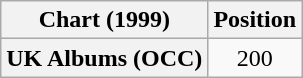<table class="wikitable plainrowheaders" style="text-align:center;">
<tr>
<th scope="col">Chart (1999)</th>
<th scope="col">Position</th>
</tr>
<tr>
<th scope="row">UK Albums (OCC)</th>
<td>200</td>
</tr>
</table>
